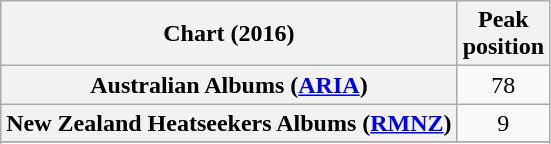<table class="wikitable sortable plainrowheaders" style="text-align:center">
<tr>
<th scope="col">Chart (2016)</th>
<th scope="col">Peak<br> position</th>
</tr>
<tr>
<th scope="row">Australian Albums (<a href='#'>ARIA</a>)</th>
<td>78</td>
</tr>
<tr>
<th scope="row">New Zealand Heatseekers Albums (<a href='#'>RMNZ</a>)</th>
<td>9</td>
</tr>
<tr>
</tr>
<tr>
</tr>
</table>
